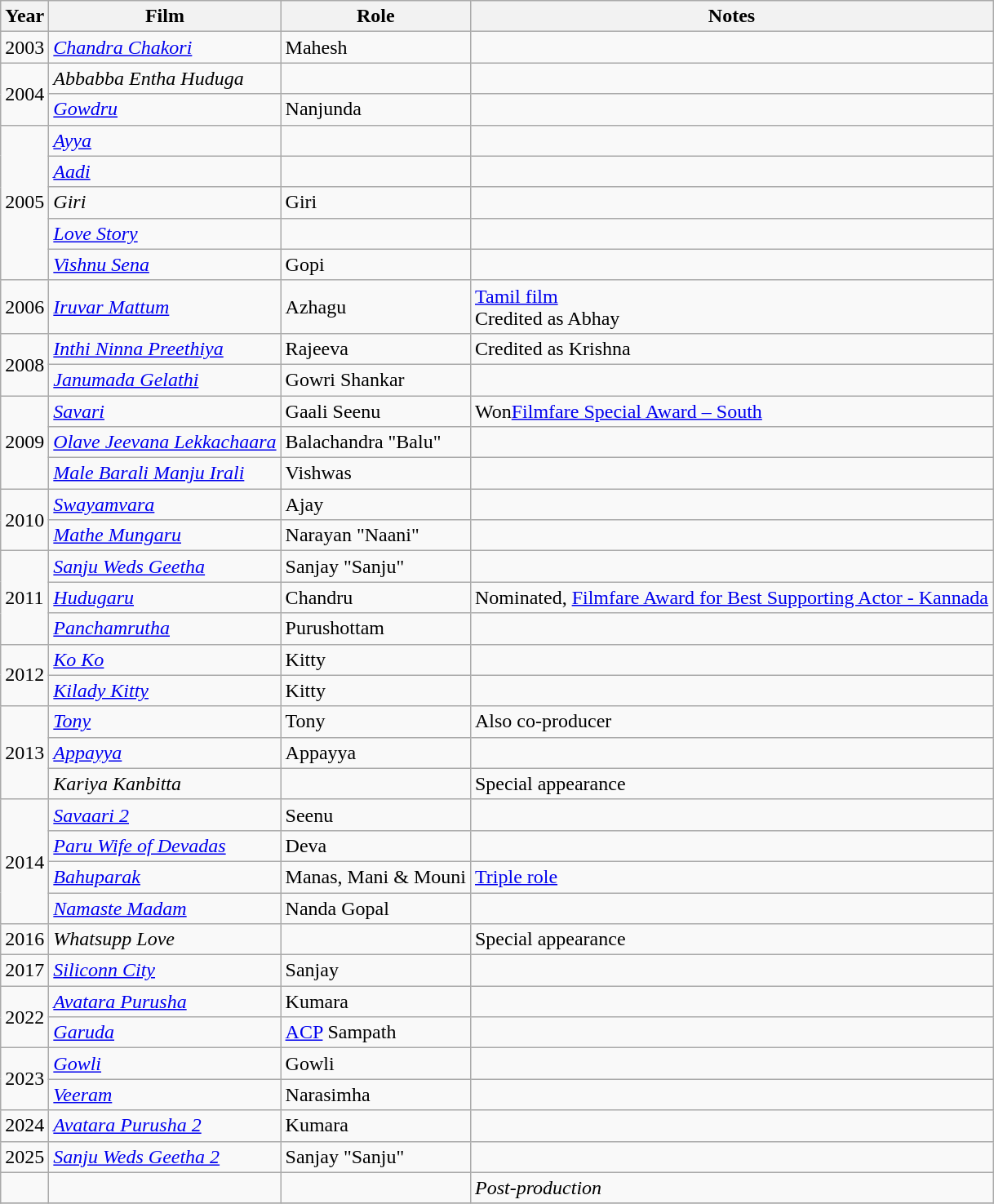<table class="wikitable sortable">
<tr>
<th>Year</th>
<th>Film</th>
<th>Role</th>
<th>Notes</th>
</tr>
<tr>
<td>2003</td>
<td><em><a href='#'>Chandra Chakori</a></em></td>
<td>Mahesh</td>
<td></td>
</tr>
<tr>
<td rowspan="2">2004</td>
<td><em>Abbabba Entha Huduga</em></td>
<td></td>
<td></td>
</tr>
<tr>
<td><em><a href='#'>Gowdru</a></em></td>
<td>Nanjunda</td>
<td></td>
</tr>
<tr>
<td rowspan="5">2005</td>
<td><em><a href='#'>Ayya</a></em></td>
<td></td>
<td></td>
</tr>
<tr>
<td><em><a href='#'>Aadi</a></em></td>
<td></td>
<td></td>
</tr>
<tr>
<td><em>Giri</em></td>
<td>Giri</td>
<td></td>
</tr>
<tr>
<td><em><a href='#'>Love Story</a></em></td>
<td></td>
<td></td>
</tr>
<tr>
<td><em><a href='#'>Vishnu Sena</a></em></td>
<td>Gopi</td>
<td></td>
</tr>
<tr>
<td>2006</td>
<td><em><a href='#'>Iruvar Mattum</a></em></td>
<td>Azhagu</td>
<td><a href='#'>Tamil film</a><br>Credited as Abhay</td>
</tr>
<tr>
<td rowspan="2">2008</td>
<td><em><a href='#'>Inthi Ninna Preethiya</a></em></td>
<td>Rajeeva</td>
<td>Credited as Krishna</td>
</tr>
<tr>
<td><em><a href='#'>Janumada Gelathi</a></em></td>
<td>Gowri Shankar</td>
<td></td>
</tr>
<tr>
<td rowspan="3">2009</td>
<td><em><a href='#'>Savari</a></em></td>
<td>Gaali Seenu</td>
<td>Won<a href='#'>Filmfare Special Award – South</a></td>
</tr>
<tr>
<td><em><a href='#'>Olave Jeevana Lekkachaara</a></em></td>
<td>Balachandra "Balu"</td>
<td></td>
</tr>
<tr>
<td><em><a href='#'>Male Barali Manju Irali</a></em></td>
<td>Vishwas</td>
<td></td>
</tr>
<tr>
<td rowspan="2">2010</td>
<td><em><a href='#'>Swayamvara</a></em></td>
<td>Ajay</td>
<td></td>
</tr>
<tr>
<td><em><a href='#'>Mathe Mungaru</a></em></td>
<td>Narayan  "Naani"</td>
<td></td>
</tr>
<tr>
<td rowspan="3">2011</td>
<td><em><a href='#'>Sanju Weds Geetha</a></em></td>
<td>Sanjay "Sanju"</td>
<td></td>
</tr>
<tr>
<td><em><a href='#'>Hudugaru</a></em></td>
<td>Chandru</td>
<td>Nominated, <a href='#'>Filmfare Award for Best Supporting Actor - Kannada</a></td>
</tr>
<tr>
<td><em><a href='#'>Panchamrutha</a></em></td>
<td>Purushottam</td>
<td></td>
</tr>
<tr>
<td rowspan="2">2012</td>
<td><em><a href='#'>Ko Ko</a></em></td>
<td>Kitty</td>
<td></td>
</tr>
<tr>
<td><em><a href='#'>Kilady Kitty</a></em></td>
<td>Kitty</td>
<td></td>
</tr>
<tr>
<td rowspan="3">2013</td>
<td><em><a href='#'>Tony</a></em></td>
<td>Tony</td>
<td>Also co-producer</td>
</tr>
<tr>
<td><em><a href='#'>Appayya</a></em></td>
<td>Appayya</td>
<td></td>
</tr>
<tr>
<td><em>Kariya Kanbitta</em></td>
<td></td>
<td>Special appearance</td>
</tr>
<tr>
<td rowspan="4">2014</td>
<td><em><a href='#'>Savaari 2</a></em></td>
<td>Seenu</td>
<td></td>
</tr>
<tr>
<td><em><a href='#'>Paru Wife of Devadas</a></em></td>
<td>Deva</td>
<td></td>
</tr>
<tr>
<td><em><a href='#'>Bahuparak</a></em></td>
<td>Manas, Mani & Mouni</td>
<td><a href='#'>Triple role</a></td>
</tr>
<tr>
<td><em><a href='#'>Namaste Madam</a></em></td>
<td>Nanda Gopal</td>
<td></td>
</tr>
<tr>
<td>2016</td>
<td><em>Whatsupp Love</em></td>
<td></td>
<td>Special appearance</td>
</tr>
<tr>
<td>2017</td>
<td><em><a href='#'>Siliconn City</a></em></td>
<td>Sanjay</td>
<td></td>
</tr>
<tr>
<td rowspan=2>2022</td>
<td><em><a href='#'>Avatara Purusha</a></em></td>
<td>Kumara</td>
<td></td>
</tr>
<tr>
<td><em><a href='#'>Garuda</a></em></td>
<td><a href='#'>ACP</a> Sampath</td>
<td></td>
</tr>
<tr>
<td rowspan="2">2023</td>
<td><em><a href='#'>Gowli</a></em></td>
<td>Gowli</td>
<td></td>
</tr>
<tr>
<td><em><a href='#'>Veeram</a></em></td>
<td>Narasimha</td>
<td></td>
</tr>
<tr>
<td>2024</td>
<td><em><a href='#'>Avatara Purusha 2</a></em></td>
<td>Kumara</td>
<td></td>
</tr>
<tr>
<td>2025</td>
<td><em><a href='#'>Sanju Weds Geetha 2</a></em></td>
<td>Sanjay "Sanju"</td>
<td></td>
</tr>
<tr>
<td></td>
<td></td>
<td></td>
<td><em>Post-production</em></td>
</tr>
<tr>
</tr>
</table>
